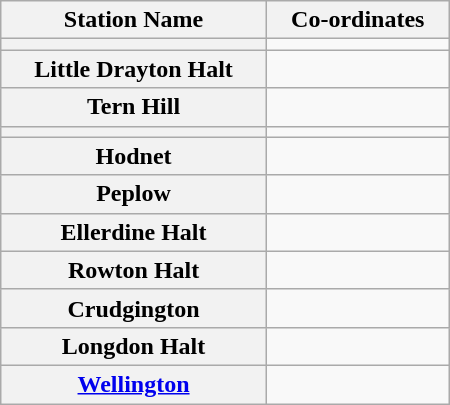<table class="wikitable" style="text-align:center; width:300px; height:200px;">
<tr>
<th>Station Name</th>
<th>Co-ordinates</th>
</tr>
<tr>
<th></th>
<td></td>
</tr>
<tr>
<th>Little Drayton Halt</th>
<td></td>
</tr>
<tr>
<th>Tern Hill</th>
<td></td>
</tr>
<tr>
<th></th>
<td></td>
</tr>
<tr>
<th>Hodnet</th>
<td></td>
</tr>
<tr>
<th>Peplow</th>
<td></td>
</tr>
<tr>
<th>Ellerdine Halt</th>
<td></td>
</tr>
<tr>
<th>Rowton Halt</th>
<td></td>
</tr>
<tr>
<th>Crudgington</th>
<td></td>
</tr>
<tr>
<th>Longdon Halt</th>
<td></td>
</tr>
<tr>
<th><a href='#'>Wellington</a></th>
<td></td>
</tr>
</table>
